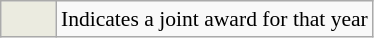<table class="wikitable" style="font-size:90%">
<tr>
<td bgcolor="#EBEBE0" width=30></td>
<td>Indicates a joint award for that year</td>
</tr>
</table>
